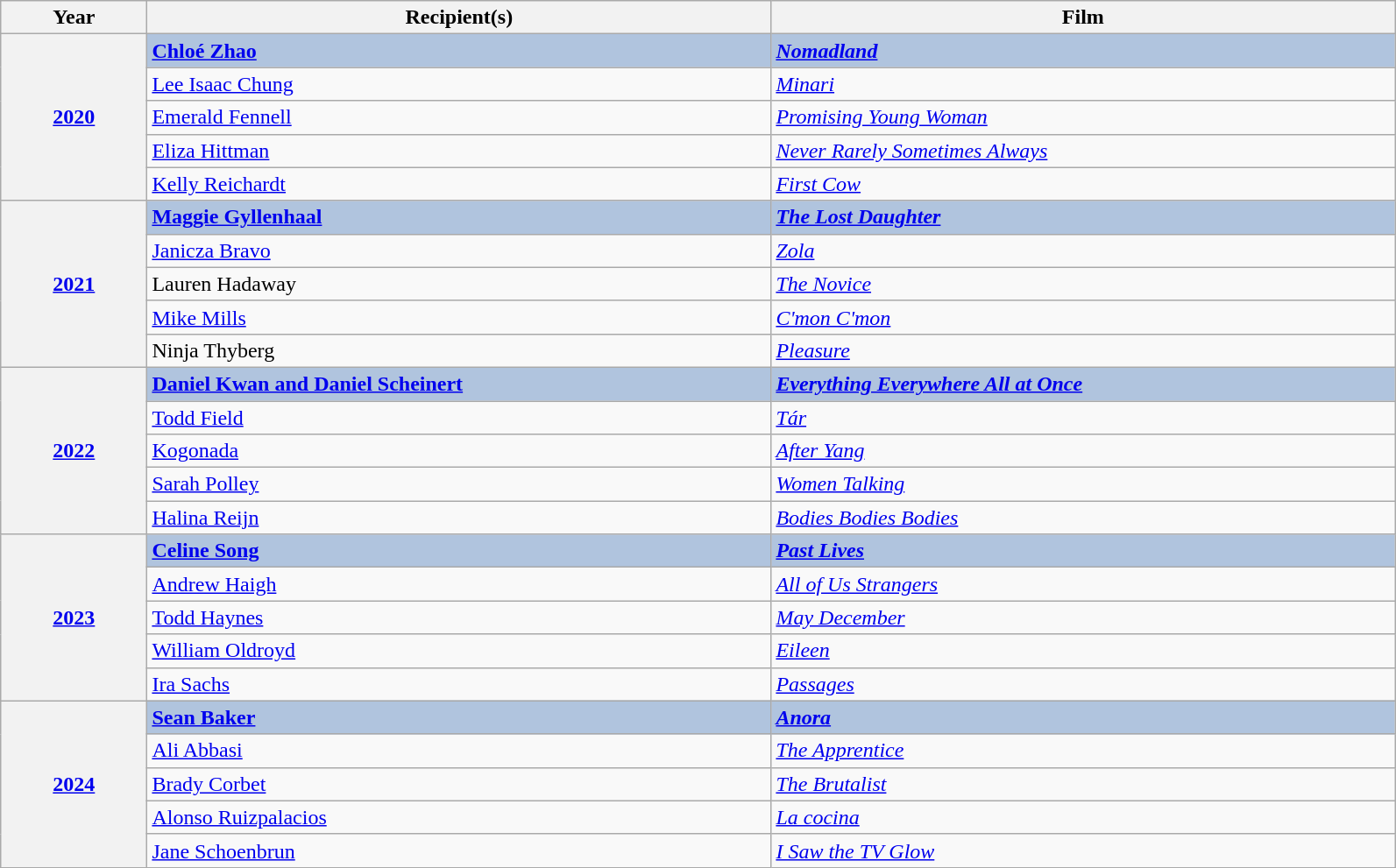<table class="wikitable" width="84%" cellpadding="5">
<tr>
<th width="100">Year</th>
<th width="450">Recipient(s)</th>
<th width="450">Film</th>
</tr>
<tr>
<th rowspan="5" style="text-align:center;"><a href='#'>2020</a><br></th>
<td style="background:#B0C4DE"><strong><a href='#'>Chloé Zhao</a></strong></td>
<td style="background:#B0C4DE"><strong><em><a href='#'>Nomadland</a></em></strong></td>
</tr>
<tr>
<td><a href='#'>Lee Isaac Chung</a></td>
<td><em><a href='#'>Minari</a></em></td>
</tr>
<tr>
<td><a href='#'>Emerald Fennell</a></td>
<td><em><a href='#'>Promising Young Woman</a></em></td>
</tr>
<tr>
<td><a href='#'>Eliza Hittman</a></td>
<td><em><a href='#'>Never Rarely Sometimes Always</a></em></td>
</tr>
<tr>
<td><a href='#'>Kelly Reichardt</a></td>
<td><em><a href='#'>First Cow</a></em></td>
</tr>
<tr>
<th rowspan="5" style="text-align:center;"><a href='#'>2021</a><br></th>
<td style="background:#B0C4DE"><strong><a href='#'>Maggie Gyllenhaal</a></strong></td>
<td style="background:#B0C4DE"><strong><em><a href='#'>The Lost Daughter</a></em></strong></td>
</tr>
<tr>
<td><a href='#'>Janicza Bravo</a></td>
<td><em><a href='#'>Zola</a></em></td>
</tr>
<tr>
<td>Lauren Hadaway</td>
<td><em><a href='#'>The Novice</a></em></td>
</tr>
<tr>
<td><a href='#'>Mike Mills</a></td>
<td><em><a href='#'>C'mon C'mon</a></em></td>
</tr>
<tr>
<td>Ninja Thyberg</td>
<td><em><a href='#'>Pleasure</a></em></td>
</tr>
<tr>
<th rowspan="5" style="text-align:center;"><a href='#'>2022</a><br></th>
<td style="background:#B0C4DE"><strong><a href='#'>Daniel Kwan and Daniel Scheinert</a></strong></td>
<td style="background:#B0C4DE"><strong><em><a href='#'>Everything Everywhere All at Once</a></em></strong></td>
</tr>
<tr>
<td><a href='#'>Todd Field</a></td>
<td><em><a href='#'>Tár</a></em></td>
</tr>
<tr>
<td><a href='#'>Kogonada</a></td>
<td><em><a href='#'>After Yang</a></em></td>
</tr>
<tr>
<td><a href='#'>Sarah Polley</a></td>
<td><em><a href='#'>Women Talking</a></em></td>
</tr>
<tr>
<td><a href='#'>Halina Reijn</a></td>
<td><em><a href='#'>Bodies Bodies Bodies</a></em></td>
</tr>
<tr>
<th rowspan="5" style="text-align:center;"><a href='#'>2023</a><br></th>
<td style="background:#B0C4DE"><strong><a href='#'>Celine Song</a></strong></td>
<td style="background:#B0C4DE"><strong><em><a href='#'>Past Lives</a></em></strong></td>
</tr>
<tr>
<td><a href='#'>Andrew Haigh</a></td>
<td><em><a href='#'>All of Us Strangers</a></em></td>
</tr>
<tr>
<td><a href='#'>Todd Haynes</a></td>
<td><em><a href='#'>May December</a></em></td>
</tr>
<tr>
<td><a href='#'>William Oldroyd</a></td>
<td><em><a href='#'>Eileen</a></em></td>
</tr>
<tr>
<td><a href='#'>Ira Sachs</a></td>
<td><em><a href='#'>Passages</a></em></td>
</tr>
<tr>
<th rowspan="5" style="text-align:center;"><a href='#'>2024</a><br></th>
<td style="background:#B0C4DE"><strong><a href='#'>Sean Baker</a></strong></td>
<td style="background:#B0C4DE"><strong><em><a href='#'>Anora</a></em></strong></td>
</tr>
<tr>
<td><a href='#'>Ali Abbasi</a></td>
<td><a href='#'><em>The Apprentice</em></a></td>
</tr>
<tr>
<td><a href='#'>Brady Corbet</a></td>
<td><em><a href='#'>The Brutalist</a></em></td>
</tr>
<tr>
<td><a href='#'>Alonso Ruizpalacios</a></td>
<td><em><a href='#'>La cocina</a></em></td>
</tr>
<tr>
<td><a href='#'>Jane Schoenbrun</a></td>
<td><em><a href='#'>I Saw the TV Glow</a></em></td>
</tr>
</table>
